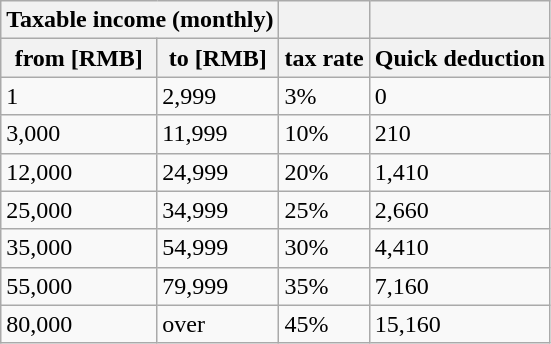<table class="wikitable">
<tr>
<th colspan="2">Taxable income (monthly)</th>
<th></th>
<th></th>
</tr>
<tr>
<th>from [RMB]</th>
<th>to [RMB]</th>
<th>tax rate</th>
<th>Quick deduction</th>
</tr>
<tr>
<td>1</td>
<td>2,999</td>
<td>3%</td>
<td>0</td>
</tr>
<tr>
<td>3,000</td>
<td>11,999</td>
<td>10%</td>
<td>210</td>
</tr>
<tr>
<td>12,000</td>
<td>24,999</td>
<td>20%</td>
<td>1,410</td>
</tr>
<tr>
<td>25,000</td>
<td>34,999</td>
<td>25%</td>
<td>2,660</td>
</tr>
<tr>
<td>35,000</td>
<td>54,999</td>
<td>30%</td>
<td>4,410</td>
</tr>
<tr>
<td>55,000</td>
<td>79,999</td>
<td>35%</td>
<td>7,160</td>
</tr>
<tr>
<td>80,000</td>
<td>over</td>
<td>45%</td>
<td>15,160</td>
</tr>
</table>
